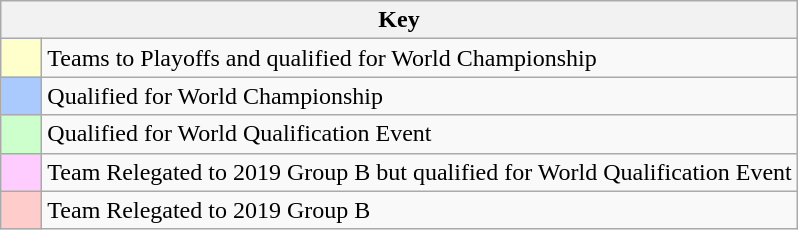<table class="wikitable" style="text-align: center;">
<tr>
<th colspan=2>Key</th>
</tr>
<tr>
<td style="background:#ffffcc; width:20px;"></td>
<td align=left>Teams to Playoffs and qualified for World Championship</td>
</tr>
<tr>
<td style="background:#aac9fc; width:20px;"></td>
<td align=left>Qualified for World Championship</td>
</tr>
<tr>
<td style="background:#ccffcc; width:20px;"></td>
<td align=left>Qualified for World Qualification Event</td>
</tr>
<tr>
<td style="background:#ffccff; width:20px;"></td>
<td align=left>Team Relegated to 2019 Group B but qualified for World Qualification Event</td>
</tr>
<tr>
<td style="background:#ffcccc; width:20px;"></td>
<td align=left>Team Relegated to 2019 Group B</td>
</tr>
</table>
